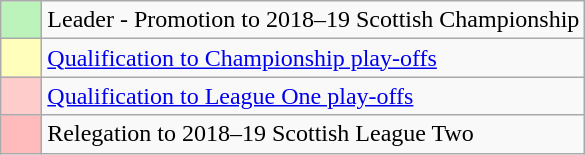<table class="wikitable">
<tr>
<td style="width:20px; background:#BBF3BB;"></td>
<td>Leader - Promotion to 2018–19 Scottish Championship</td>
</tr>
<tr>
<td style="width:20px; background:#FFFFBB;"></td>
<td><a href='#'>Qualification to Championship play-offs</a></td>
</tr>
<tr>
<td style="width:20px; background:#FFCCCC;"></td>
<td><a href='#'>Qualification to League One play-offs</a></td>
</tr>
<tr>
<td style="width:20px; background:#FFBBBB;"></td>
<td>Relegation to 2018–19 Scottish League Two</td>
</tr>
</table>
